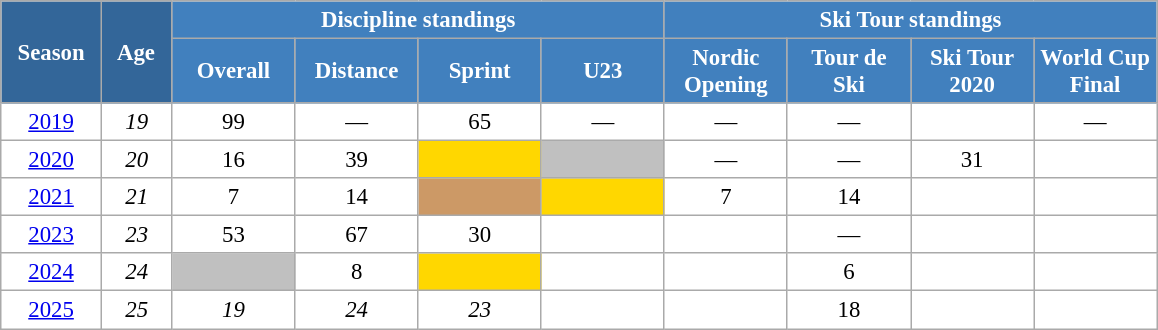<table class="wikitable" style="font-size:95%; text-align:center; border:grey solid 1px; border-collapse:collapse; background:#ffffff;">
<tr>
<th style="background-color:#369; color:white; width:60px;" rowspan="2"> Season </th>
<th style="background-color:#369; color:white; width:40px;" rowspan="2"> Age </th>
<th style="background-color:#4180be; color:white;" colspan="4">Discipline standings</th>
<th style="background-color:#4180be; color:white;" colspan="5">Ski Tour standings</th>
</tr>
<tr>
<th style="background-color:#4180be; color:white; width:75px;">Overall</th>
<th style="background-color:#4180be; color:white; width:75px;">Distance</th>
<th style="background-color:#4180be; color:white; width:75px;">Sprint</th>
<th style="background-color:#4180be; color:white; width:75px;">U23</th>
<th style="background-color:#4180be; color:white; width:75px;">Nordic<br>Opening</th>
<th style="background-color:#4180be; color:white; width:75px;">Tour de<br>Ski</th>
<th style="background-color:#4180be; color:white; width:75px;">Ski Tour<br>2020</th>
<th style="background-color:#4180be; color:white; width:75px;">World Cup<br>Final</th>
</tr>
<tr>
<td><a href='#'>2019</a></td>
<td><em>19</em></td>
<td>99</td>
<td>—</td>
<td>65</td>
<td>—</td>
<td>—</td>
<td>—</td>
<td></td>
<td>—</td>
</tr>
<tr>
<td><a href='#'>2020</a></td>
<td><em>20</em></td>
<td>16</td>
<td>39</td>
<td style="background:gold;"></td>
<td style="background:silver;"></td>
<td>—</td>
<td>—</td>
<td>31</td>
<td></td>
</tr>
<tr>
<td><a href='#'>2021</a></td>
<td><em>21</em></td>
<td>7</td>
<td>14</td>
<td style="background:#c96;"></td>
<td style="background:gold;"></td>
<td>7</td>
<td>14</td>
<td></td>
<td></td>
</tr>
<tr>
<td><a href='#'>2023</a></td>
<td><em>23</em></td>
<td>53</td>
<td>67</td>
<td>30</td>
<td></td>
<td></td>
<td>—</td>
<td></td>
<td></td>
</tr>
<tr>
<td><a href='#'>2024</a></td>
<td><em>24</em></td>
<td style="background:silver;"></td>
<td>8</td>
<td style="background:gold;"></td>
<td></td>
<td></td>
<td>6</td>
<td></td>
<td></td>
</tr>
<tr>
<td><a href='#'>2025</a></td>
<td><em>25</em></td>
<td><em>19</em></td>
<td><em>24</em></td>
<td><em>23</em></td>
<td></td>
<td></td>
<td>18</td>
<td></td>
<td></td>
</tr>
</table>
